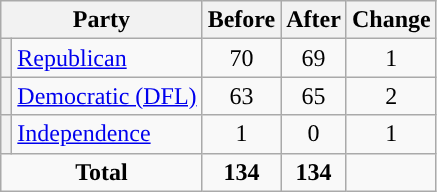<table class="wikitable" style="text-align:center;">
<tr>
<th colspan="2">Party</th>
<th>Before</th>
<th>After</th>
<th>Change</th>
</tr>
<tr>
<th style="background-color:"></th>
<td style="text-align:left;"><a href='#'>Republican</a></td>
<td>70</td>
<td>69</td>
<td> 1</td>
</tr>
<tr>
<th style="background-color:"></th>
<td style="text-align:left;"><a href='#'>Democratic (DFL)</a></td>
<td>63</td>
<td>65</td>
<td> 2</td>
</tr>
<tr>
<th style="background-color:"></th>
<td style="text-align:left;"><a href='#'>Independence</a></td>
<td>1</td>
<td>0</td>
<td> 1</td>
</tr>
<tr>
<td colspan="2"><strong>Total</strong></td>
<td><strong>134</strong></td>
<td><strong>134</strong></td>
<td></td>
</tr>
</table>
